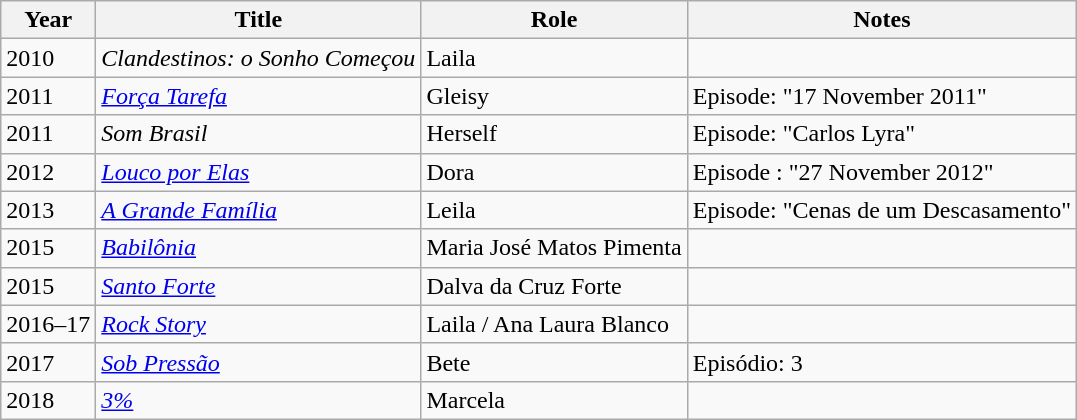<table class="wikitable">
<tr>
<th>Year</th>
<th>Title</th>
<th>Role</th>
<th>Notes</th>
</tr>
<tr>
<td>2010</td>
<td><em>Clandestinos: o Sonho Começou</em></td>
<td>Laila</td>
<td></td>
</tr>
<tr>
<td>2011</td>
<td><em><a href='#'>Força Tarefa</a></em></td>
<td>Gleisy</td>
<td>Episode: "17 November 2011"</td>
</tr>
<tr>
<td>2011</td>
<td><em>Som Brasil</em></td>
<td>Herself</td>
<td>Episode: "Carlos Lyra"</td>
</tr>
<tr>
<td>2012</td>
<td><em><a href='#'>Louco por Elas</a></em></td>
<td>Dora</td>
<td>Episode : "27 November 2012"</td>
</tr>
<tr>
<td>2013</td>
<td><em><a href='#'>A Grande Família</a></em></td>
<td>Leila</td>
<td>Episode: "Cenas de um Descasamento"</td>
</tr>
<tr>
<td>2015</td>
<td><em><a href='#'>Babilônia</a></em></td>
<td>Maria José Matos Pimenta</td>
<td></td>
</tr>
<tr>
<td>2015</td>
<td><em><a href='#'>Santo Forte</a></em></td>
<td>Dalva da Cruz Forte</td>
<td></td>
</tr>
<tr>
<td>2016–17</td>
<td><em><a href='#'>Rock Story</a></em></td>
<td>Laila / Ana Laura Blanco</td>
<td></td>
</tr>
<tr>
<td>2017</td>
<td><em><a href='#'>Sob Pressão</a></em></td>
<td>Bete</td>
<td>Episódio: 3</td>
</tr>
<tr>
<td>2018</td>
<td><em><a href='#'>3%</a></em></td>
<td>Marcela</td>
<td></td>
</tr>
</table>
